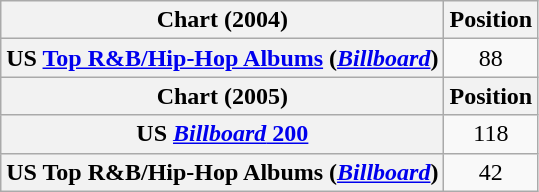<table class="wikitable plainrowheaders" style="text-align:center">
<tr>
<th scope="col">Chart (2004)</th>
<th scope="col">Position</th>
</tr>
<tr>
<th scope="row">US <a href='#'>Top R&B/Hip-Hop Albums</a> (<em><a href='#'>Billboard</a></em>)</th>
<td>88</td>
</tr>
<tr>
<th scope="col">Chart (2005)</th>
<th scope="col">Position</th>
</tr>
<tr>
<th scope="row">US <a href='#'><em>Billboard</em> 200</a></th>
<td>118</td>
</tr>
<tr>
<th scope="row">US Top R&B/Hip-Hop Albums (<em><a href='#'>Billboard</a></em>)</th>
<td>42</td>
</tr>
</table>
